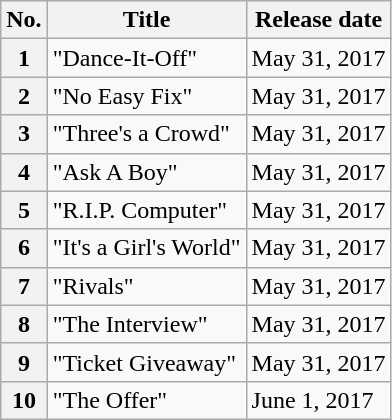<table class="wikitable">
<tr>
<th>No.</th>
<th>Title</th>
<th>Release date</th>
</tr>
<tr>
<th>1</th>
<td>"Dance-It-Off"</td>
<td>May 31, 2017</td>
</tr>
<tr>
<th>2</th>
<td>"No Easy Fix"</td>
<td>May 31, 2017</td>
</tr>
<tr>
<th>3</th>
<td>"Three's a Crowd"</td>
<td>May 31, 2017</td>
</tr>
<tr>
<th>4</th>
<td>"Ask A Boy"</td>
<td>May 31, 2017</td>
</tr>
<tr>
<th>5</th>
<td>"R.I.P. Computer"</td>
<td>May 31, 2017</td>
</tr>
<tr>
<th>6</th>
<td>"It's a Girl's World"</td>
<td>May 31, 2017</td>
</tr>
<tr>
<th>7</th>
<td>"Rivals"</td>
<td>May 31, 2017</td>
</tr>
<tr>
<th>8</th>
<td>"The Interview"</td>
<td>May 31, 2017</td>
</tr>
<tr>
<th>9</th>
<td>"Ticket Giveaway"</td>
<td>May 31, 2017</td>
</tr>
<tr>
<th>10</th>
<td>"The Offer"</td>
<td>June 1, 2017</td>
</tr>
</table>
